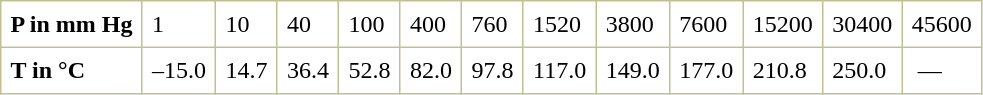<table border="1" cellspacing="0" cellpadding="6" style="margin: 0 0 0 0.5em; background: white; border-collapse: collapse; border-color: #C0C090;">
<tr>
<td><strong>P in mm Hg</strong></td>
<td>1</td>
<td>10</td>
<td>40</td>
<td>100</td>
<td>400</td>
<td>760</td>
<td>1520</td>
<td>3800</td>
<td>7600</td>
<td>15200</td>
<td>30400</td>
<td>45600</td>
</tr>
<tr>
<td><strong>T in °C</strong></td>
<td>–15.0</td>
<td>14.7</td>
<td>36.4</td>
<td>52.8</td>
<td>82.0</td>
<td>97.8</td>
<td>117.0</td>
<td>149.0</td>
<td>177.0</td>
<td>210.8</td>
<td>250.0</td>
<td> —</td>
</tr>
</table>
